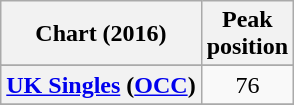<table class="wikitable sortable plainrowheaders">
<tr>
<th>Chart (2016)</th>
<th>Peak<br>position</th>
</tr>
<tr>
</tr>
<tr>
</tr>
<tr>
</tr>
<tr>
</tr>
<tr>
<th scope="row"><a href='#'>UK Singles</a> (<a href='#'>OCC</a>)</th>
<td style="text-align:center;">76</td>
</tr>
<tr>
</tr>
</table>
